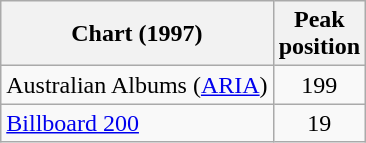<table class="wikitable">
<tr>
<th>Chart (1997)</th>
<th>Peak<br>position</th>
</tr>
<tr>
<td>Australian Albums (<a href='#'>ARIA</a>)</td>
<td align="center">199</td>
</tr>
<tr>
<td><a href='#'>Billboard 200</a></td>
<td align="center">19</td>
</tr>
</table>
